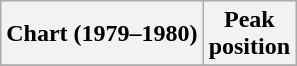<table class="wikitable sortable">
<tr>
<th align="center">Chart (1979–1980)</th>
<th align="center">Peak<br>position</th>
</tr>
<tr>
</tr>
</table>
